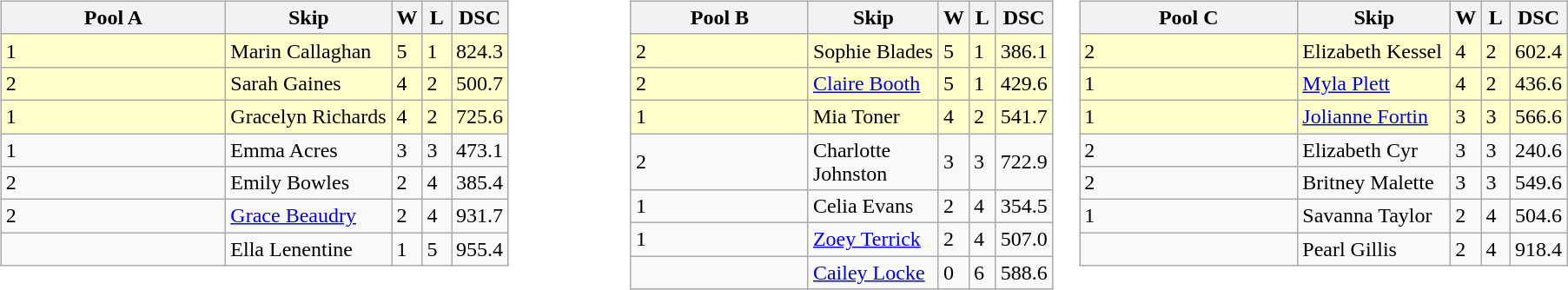<table>
<tr>
<td valign=top width=6%><br><table class="wikitable">
<tr>
<th width=165>Pool A</th>
<th width=120>Skip</th>
<th width=15>W</th>
<th width=15>L</th>
<th width=20>DSC</th>
</tr>
<tr bgcolor=#ffffcc>
<td> 1</td>
<td>Marin Callaghan</td>
<td>5</td>
<td>1</td>
<td>824.3</td>
</tr>
<tr bgcolor=#ffffcc>
<td> 2</td>
<td>Sarah Gaines</td>
<td>4</td>
<td>2</td>
<td>500.7</td>
</tr>
<tr bgcolor=#ffffcc>
<td> 1</td>
<td>Gracelyn Richards</td>
<td>4</td>
<td>2</td>
<td>725.6</td>
</tr>
<tr>
<td> 1</td>
<td>Emma Acres</td>
<td>3</td>
<td>3</td>
<td>473.1</td>
</tr>
<tr>
<td> 2</td>
<td>Emily Bowles</td>
<td>2</td>
<td>4</td>
<td>385.4</td>
</tr>
<tr>
<td> 2</td>
<td><a href='#'>Grace Beaudry</a></td>
<td>2</td>
<td>4</td>
<td>931.7</td>
</tr>
<tr>
<td></td>
<td>Ella Lenentine</td>
<td>1</td>
<td>5</td>
<td>955.4</td>
</tr>
</table>
</td>
<td valign=top width=3%><br><table class="wikitable">
<tr>
<th width=210>Pool B</th>
<th width=120>Skip</th>
<th width=15>W</th>
<th width=15>L</th>
<th width=20>DSC</th>
</tr>
<tr bgcolor=#ffffcc>
<td> 2</td>
<td>Sophie Blades</td>
<td>5</td>
<td>1</td>
<td>386.1</td>
</tr>
<tr bgcolor=#ffffcc>
<td> 2</td>
<td><a href='#'>Claire Booth</a></td>
<td>5</td>
<td>1</td>
<td>429.6</td>
</tr>
<tr bgcolor=#ffffcc>
<td> 1</td>
<td>Mia Toner</td>
<td>4</td>
<td>2</td>
<td>541.7</td>
</tr>
<tr>
<td> 2</td>
<td>Charlotte Johnston</td>
<td>3</td>
<td>3</td>
<td>722.9</td>
</tr>
<tr>
<td> 1</td>
<td>Celia Evans</td>
<td>2</td>
<td>4</td>
<td>354.5</td>
</tr>
<tr>
<td> 1</td>
<td><a href='#'>Zoey Terrick</a></td>
<td>2</td>
<td>4</td>
<td>507.0</td>
</tr>
<tr>
<td></td>
<td><a href='#'>Cailey Locke</a></td>
<td>0</td>
<td>6</td>
<td>588.6</td>
</tr>
</table>
</td>
<td valign=top width=5%><br><table class="wikitable">
<tr>
<th width=160>Pool C</th>
<th width=110>Skip</th>
<th width=15>W</th>
<th width=15>L</th>
<th width=20>DSC</th>
</tr>
<tr bgcolor=#ffffcc>
<td> 2</td>
<td>Elizabeth Kessel</td>
<td>4</td>
<td>2</td>
<td>602.4</td>
</tr>
<tr bgcolor=#ffffcc>
<td> 1</td>
<td><a href='#'>Myla Plett</a></td>
<td>4</td>
<td>2</td>
<td>436.6</td>
</tr>
<tr bgcolor=#ffffcc>
<td> 1</td>
<td><a href='#'>Jolianne Fortin</a></td>
<td>3</td>
<td>3</td>
<td>566.6</td>
</tr>
<tr>
<td> 2</td>
<td>Elizabeth Cyr</td>
<td>3</td>
<td>3</td>
<td>240.6</td>
</tr>
<tr>
<td> 2</td>
<td>Britney Malette</td>
<td>3</td>
<td>3</td>
<td>549.6</td>
</tr>
<tr>
<td> 1</td>
<td>Savanna Taylor</td>
<td>2</td>
<td>4</td>
<td>504.6</td>
</tr>
<tr>
<td></td>
<td>Pearl Gillis</td>
<td>2</td>
<td>4</td>
<td>918.4</td>
</tr>
</table>
</td>
</tr>
</table>
